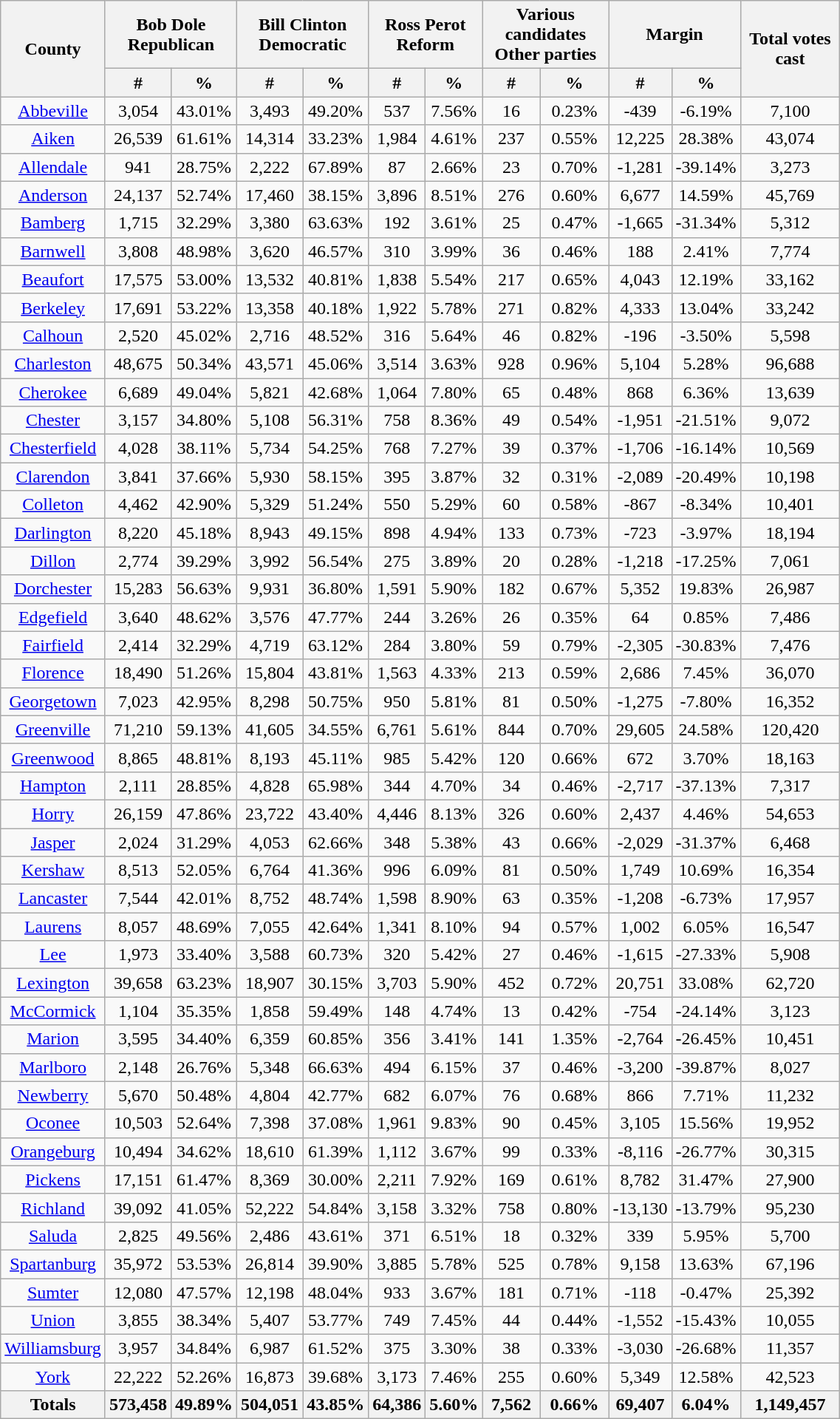<table width="60%" class="wikitable sortable">
<tr>
<th rowspan="2">County</th>
<th colspan="2">Bob Dole<br>Republican</th>
<th colspan="2">Bill Clinton<br>Democratic</th>
<th colspan="2">Ross Perot<br>Reform</th>
<th colspan="2">Various candidates<br>Other parties</th>
<th colspan="2">Margin</th>
<th rowspan="2">Total votes cast</th>
</tr>
<tr>
<th style="text-align:center;" data-sort-type="number">#</th>
<th style="text-align:center;" data-sort-type="number">%</th>
<th style="text-align:center;" data-sort-type="number">#</th>
<th style="text-align:center;" data-sort-type="number">%</th>
<th style="text-align:center;" data-sort-type="number">#</th>
<th style="text-align:center;" data-sort-type="number">%</th>
<th style="text-align:center;" data-sort-type="number">#</th>
<th style="text-align:center;" data-sort-type="number">%</th>
<th style="text-align:center;" data-sort-type="number">#</th>
<th style="text-align:center;" data-sort-type="number">%</th>
</tr>
<tr style="text-align:center;">
<td><a href='#'>Abbeville</a></td>
<td>3,054</td>
<td>43.01%</td>
<td>3,493</td>
<td>49.20%</td>
<td>537</td>
<td>7.56%</td>
<td>16</td>
<td>0.23%</td>
<td>-439</td>
<td>-6.19%</td>
<td>7,100</td>
</tr>
<tr style="text-align:center;">
<td><a href='#'>Aiken</a></td>
<td>26,539</td>
<td>61.61%</td>
<td>14,314</td>
<td>33.23%</td>
<td>1,984</td>
<td>4.61%</td>
<td>237</td>
<td>0.55%</td>
<td>12,225</td>
<td>28.38%</td>
<td>43,074</td>
</tr>
<tr style="text-align:center;">
<td><a href='#'>Allendale</a></td>
<td>941</td>
<td>28.75%</td>
<td>2,222</td>
<td>67.89%</td>
<td>87</td>
<td>2.66%</td>
<td>23</td>
<td>0.70%</td>
<td>-1,281</td>
<td>-39.14%</td>
<td>3,273</td>
</tr>
<tr style="text-align:center;">
<td><a href='#'>Anderson</a></td>
<td>24,137</td>
<td>52.74%</td>
<td>17,460</td>
<td>38.15%</td>
<td>3,896</td>
<td>8.51%</td>
<td>276</td>
<td>0.60%</td>
<td>6,677</td>
<td>14.59%</td>
<td>45,769</td>
</tr>
<tr style="text-align:center;">
<td><a href='#'>Bamberg</a></td>
<td>1,715</td>
<td>32.29%</td>
<td>3,380</td>
<td>63.63%</td>
<td>192</td>
<td>3.61%</td>
<td>25</td>
<td>0.47%</td>
<td>-1,665</td>
<td>-31.34%</td>
<td>5,312</td>
</tr>
<tr style="text-align:center;">
<td><a href='#'>Barnwell</a></td>
<td>3,808</td>
<td>48.98%</td>
<td>3,620</td>
<td>46.57%</td>
<td>310</td>
<td>3.99%</td>
<td>36</td>
<td>0.46%</td>
<td>188</td>
<td>2.41%</td>
<td>7,774</td>
</tr>
<tr style="text-align:center;">
<td><a href='#'>Beaufort</a></td>
<td>17,575</td>
<td>53.00%</td>
<td>13,532</td>
<td>40.81%</td>
<td>1,838</td>
<td>5.54%</td>
<td>217</td>
<td>0.65%</td>
<td>4,043</td>
<td>12.19%</td>
<td>33,162</td>
</tr>
<tr style="text-align:center;">
<td><a href='#'>Berkeley</a></td>
<td>17,691</td>
<td>53.22%</td>
<td>13,358</td>
<td>40.18%</td>
<td>1,922</td>
<td>5.78%</td>
<td>271</td>
<td>0.82%</td>
<td>4,333</td>
<td>13.04%</td>
<td>33,242</td>
</tr>
<tr style="text-align:center;">
<td><a href='#'>Calhoun</a></td>
<td>2,520</td>
<td>45.02%</td>
<td>2,716</td>
<td>48.52%</td>
<td>316</td>
<td>5.64%</td>
<td>46</td>
<td>0.82%</td>
<td>-196</td>
<td>-3.50%</td>
<td>5,598</td>
</tr>
<tr style="text-align:center;">
<td><a href='#'>Charleston</a></td>
<td>48,675</td>
<td>50.34%</td>
<td>43,571</td>
<td>45.06%</td>
<td>3,514</td>
<td>3.63%</td>
<td>928</td>
<td>0.96%</td>
<td>5,104</td>
<td>5.28%</td>
<td>96,688</td>
</tr>
<tr style="text-align:center;">
<td><a href='#'>Cherokee</a></td>
<td>6,689</td>
<td>49.04%</td>
<td>5,821</td>
<td>42.68%</td>
<td>1,064</td>
<td>7.80%</td>
<td>65</td>
<td>0.48%</td>
<td>868</td>
<td>6.36%</td>
<td>13,639</td>
</tr>
<tr style="text-align:center;">
<td><a href='#'>Chester</a></td>
<td>3,157</td>
<td>34.80%</td>
<td>5,108</td>
<td>56.31%</td>
<td>758</td>
<td>8.36%</td>
<td>49</td>
<td>0.54%</td>
<td>-1,951</td>
<td>-21.51%</td>
<td>9,072</td>
</tr>
<tr style="text-align:center;">
<td><a href='#'>Chesterfield</a></td>
<td>4,028</td>
<td>38.11%</td>
<td>5,734</td>
<td>54.25%</td>
<td>768</td>
<td>7.27%</td>
<td>39</td>
<td>0.37%</td>
<td>-1,706</td>
<td>-16.14%</td>
<td>10,569</td>
</tr>
<tr style="text-align:center;">
<td><a href='#'>Clarendon</a></td>
<td>3,841</td>
<td>37.66%</td>
<td>5,930</td>
<td>58.15%</td>
<td>395</td>
<td>3.87%</td>
<td>32</td>
<td>0.31%</td>
<td>-2,089</td>
<td>-20.49%</td>
<td>10,198</td>
</tr>
<tr style="text-align:center;">
<td><a href='#'>Colleton</a></td>
<td>4,462</td>
<td>42.90%</td>
<td>5,329</td>
<td>51.24%</td>
<td>550</td>
<td>5.29%</td>
<td>60</td>
<td>0.58%</td>
<td>-867</td>
<td>-8.34%</td>
<td>10,401</td>
</tr>
<tr style="text-align:center;">
<td><a href='#'>Darlington</a></td>
<td>8,220</td>
<td>45.18%</td>
<td>8,943</td>
<td>49.15%</td>
<td>898</td>
<td>4.94%</td>
<td>133</td>
<td>0.73%</td>
<td>-723</td>
<td>-3.97%</td>
<td>18,194</td>
</tr>
<tr style="text-align:center;">
<td><a href='#'>Dillon</a></td>
<td>2,774</td>
<td>39.29%</td>
<td>3,992</td>
<td>56.54%</td>
<td>275</td>
<td>3.89%</td>
<td>20</td>
<td>0.28%</td>
<td>-1,218</td>
<td>-17.25%</td>
<td>7,061</td>
</tr>
<tr style="text-align:center;">
<td><a href='#'>Dorchester</a></td>
<td>15,283</td>
<td>56.63%</td>
<td>9,931</td>
<td>36.80%</td>
<td>1,591</td>
<td>5.90%</td>
<td>182</td>
<td>0.67%</td>
<td>5,352</td>
<td>19.83%</td>
<td>26,987</td>
</tr>
<tr style="text-align:center;">
<td><a href='#'>Edgefield</a></td>
<td>3,640</td>
<td>48.62%</td>
<td>3,576</td>
<td>47.77%</td>
<td>244</td>
<td>3.26%</td>
<td>26</td>
<td>0.35%</td>
<td>64</td>
<td>0.85%</td>
<td>7,486</td>
</tr>
<tr style="text-align:center;">
<td><a href='#'>Fairfield</a></td>
<td>2,414</td>
<td>32.29%</td>
<td>4,719</td>
<td>63.12%</td>
<td>284</td>
<td>3.80%</td>
<td>59</td>
<td>0.79%</td>
<td>-2,305</td>
<td>-30.83%</td>
<td>7,476</td>
</tr>
<tr style="text-align:center;">
<td><a href='#'>Florence</a></td>
<td>18,490</td>
<td>51.26%</td>
<td>15,804</td>
<td>43.81%</td>
<td>1,563</td>
<td>4.33%</td>
<td>213</td>
<td>0.59%</td>
<td>2,686</td>
<td>7.45%</td>
<td>36,070</td>
</tr>
<tr style="text-align:center;">
<td><a href='#'>Georgetown</a></td>
<td>7,023</td>
<td>42.95%</td>
<td>8,298</td>
<td>50.75%</td>
<td>950</td>
<td>5.81%</td>
<td>81</td>
<td>0.50%</td>
<td>-1,275</td>
<td>-7.80%</td>
<td>16,352</td>
</tr>
<tr style="text-align:center;">
<td><a href='#'>Greenville</a></td>
<td>71,210</td>
<td>59.13%</td>
<td>41,605</td>
<td>34.55%</td>
<td>6,761</td>
<td>5.61%</td>
<td>844</td>
<td>0.70%</td>
<td>29,605</td>
<td>24.58%</td>
<td>120,420</td>
</tr>
<tr style="text-align:center;">
<td><a href='#'>Greenwood</a></td>
<td>8,865</td>
<td>48.81%</td>
<td>8,193</td>
<td>45.11%</td>
<td>985</td>
<td>5.42%</td>
<td>120</td>
<td>0.66%</td>
<td>672</td>
<td>3.70%</td>
<td>18,163</td>
</tr>
<tr style="text-align:center;">
<td><a href='#'>Hampton</a></td>
<td>2,111</td>
<td>28.85%</td>
<td>4,828</td>
<td>65.98%</td>
<td>344</td>
<td>4.70%</td>
<td>34</td>
<td>0.46%</td>
<td>-2,717</td>
<td>-37.13%</td>
<td>7,317</td>
</tr>
<tr style="text-align:center;">
<td><a href='#'>Horry</a></td>
<td>26,159</td>
<td>47.86%</td>
<td>23,722</td>
<td>43.40%</td>
<td>4,446</td>
<td>8.13%</td>
<td>326</td>
<td>0.60%</td>
<td>2,437</td>
<td>4.46%</td>
<td>54,653</td>
</tr>
<tr style="text-align:center;">
<td><a href='#'>Jasper</a></td>
<td>2,024</td>
<td>31.29%</td>
<td>4,053</td>
<td>62.66%</td>
<td>348</td>
<td>5.38%</td>
<td>43</td>
<td>0.66%</td>
<td>-2,029</td>
<td>-31.37%</td>
<td>6,468</td>
</tr>
<tr style="text-align:center;">
<td><a href='#'>Kershaw</a></td>
<td>8,513</td>
<td>52.05%</td>
<td>6,764</td>
<td>41.36%</td>
<td>996</td>
<td>6.09%</td>
<td>81</td>
<td>0.50%</td>
<td>1,749</td>
<td>10.69%</td>
<td>16,354</td>
</tr>
<tr style="text-align:center;">
<td><a href='#'>Lancaster</a></td>
<td>7,544</td>
<td>42.01%</td>
<td>8,752</td>
<td>48.74%</td>
<td>1,598</td>
<td>8.90%</td>
<td>63</td>
<td>0.35%</td>
<td>-1,208</td>
<td>-6.73%</td>
<td>17,957</td>
</tr>
<tr style="text-align:center;">
<td><a href='#'>Laurens</a></td>
<td>8,057</td>
<td>48.69%</td>
<td>7,055</td>
<td>42.64%</td>
<td>1,341</td>
<td>8.10%</td>
<td>94</td>
<td>0.57%</td>
<td>1,002</td>
<td>6.05%</td>
<td>16,547</td>
</tr>
<tr style="text-align:center;">
<td><a href='#'>Lee</a></td>
<td>1,973</td>
<td>33.40%</td>
<td>3,588</td>
<td>60.73%</td>
<td>320</td>
<td>5.42%</td>
<td>27</td>
<td>0.46%</td>
<td>-1,615</td>
<td>-27.33%</td>
<td>5,908</td>
</tr>
<tr style="text-align:center;">
<td><a href='#'>Lexington</a></td>
<td>39,658</td>
<td>63.23%</td>
<td>18,907</td>
<td>30.15%</td>
<td>3,703</td>
<td>5.90%</td>
<td>452</td>
<td>0.72%</td>
<td>20,751</td>
<td>33.08%</td>
<td>62,720</td>
</tr>
<tr style="text-align:center;">
<td><a href='#'>McCormick</a></td>
<td>1,104</td>
<td>35.35%</td>
<td>1,858</td>
<td>59.49%</td>
<td>148</td>
<td>4.74%</td>
<td>13</td>
<td>0.42%</td>
<td>-754</td>
<td>-24.14%</td>
<td>3,123</td>
</tr>
<tr style="text-align:center;">
<td><a href='#'>Marion</a></td>
<td>3,595</td>
<td>34.40%</td>
<td>6,359</td>
<td>60.85%</td>
<td>356</td>
<td>3.41%</td>
<td>141</td>
<td>1.35%</td>
<td>-2,764</td>
<td>-26.45%</td>
<td>10,451</td>
</tr>
<tr style="text-align:center;">
<td><a href='#'>Marlboro</a></td>
<td>2,148</td>
<td>26.76%</td>
<td>5,348</td>
<td>66.63%</td>
<td>494</td>
<td>6.15%</td>
<td>37</td>
<td>0.46%</td>
<td>-3,200</td>
<td>-39.87%</td>
<td>8,027</td>
</tr>
<tr style="text-align:center;">
<td><a href='#'>Newberry</a></td>
<td>5,670</td>
<td>50.48%</td>
<td>4,804</td>
<td>42.77%</td>
<td>682</td>
<td>6.07%</td>
<td>76</td>
<td>0.68%</td>
<td>866</td>
<td>7.71%</td>
<td>11,232</td>
</tr>
<tr style="text-align:center;">
<td><a href='#'>Oconee</a></td>
<td>10,503</td>
<td>52.64%</td>
<td>7,398</td>
<td>37.08%</td>
<td>1,961</td>
<td>9.83%</td>
<td>90</td>
<td>0.45%</td>
<td>3,105</td>
<td>15.56%</td>
<td>19,952</td>
</tr>
<tr style="text-align:center;">
<td><a href='#'>Orangeburg</a></td>
<td>10,494</td>
<td>34.62%</td>
<td>18,610</td>
<td>61.39%</td>
<td>1,112</td>
<td>3.67%</td>
<td>99</td>
<td>0.33%</td>
<td>-8,116</td>
<td>-26.77%</td>
<td>30,315</td>
</tr>
<tr style="text-align:center;">
<td><a href='#'>Pickens</a></td>
<td>17,151</td>
<td>61.47%</td>
<td>8,369</td>
<td>30.00%</td>
<td>2,211</td>
<td>7.92%</td>
<td>169</td>
<td>0.61%</td>
<td>8,782</td>
<td>31.47%</td>
<td>27,900</td>
</tr>
<tr style="text-align:center;">
<td><a href='#'>Richland</a></td>
<td>39,092</td>
<td>41.05%</td>
<td>52,222</td>
<td>54.84%</td>
<td>3,158</td>
<td>3.32%</td>
<td>758</td>
<td>0.80%</td>
<td>-13,130</td>
<td>-13.79%</td>
<td>95,230</td>
</tr>
<tr style="text-align:center;">
<td><a href='#'>Saluda</a></td>
<td>2,825</td>
<td>49.56%</td>
<td>2,486</td>
<td>43.61%</td>
<td>371</td>
<td>6.51%</td>
<td>18</td>
<td>0.32%</td>
<td>339</td>
<td>5.95%</td>
<td>5,700</td>
</tr>
<tr style="text-align:center;">
<td><a href='#'>Spartanburg</a></td>
<td>35,972</td>
<td>53.53%</td>
<td>26,814</td>
<td>39.90%</td>
<td>3,885</td>
<td>5.78%</td>
<td>525</td>
<td>0.78%</td>
<td>9,158</td>
<td>13.63%</td>
<td>67,196</td>
</tr>
<tr style="text-align:center;">
<td><a href='#'>Sumter</a></td>
<td>12,080</td>
<td>47.57%</td>
<td>12,198</td>
<td>48.04%</td>
<td>933</td>
<td>3.67%</td>
<td>181</td>
<td>0.71%</td>
<td>-118</td>
<td>-0.47%</td>
<td>25,392</td>
</tr>
<tr style="text-align:center;">
<td><a href='#'>Union</a></td>
<td>3,855</td>
<td>38.34%</td>
<td>5,407</td>
<td>53.77%</td>
<td>749</td>
<td>7.45%</td>
<td>44</td>
<td>0.44%</td>
<td>-1,552</td>
<td>-15.43%</td>
<td>10,055</td>
</tr>
<tr style="text-align:center;">
<td><a href='#'>Williamsburg</a></td>
<td>3,957</td>
<td>34.84%</td>
<td>6,987</td>
<td>61.52%</td>
<td>375</td>
<td>3.30%</td>
<td>38</td>
<td>0.33%</td>
<td>-3,030</td>
<td>-26.68%</td>
<td>11,357</td>
</tr>
<tr style="text-align:center;">
<td><a href='#'>York</a></td>
<td>22,222</td>
<td>52.26%</td>
<td>16,873</td>
<td>39.68%</td>
<td>3,173</td>
<td>7.46%</td>
<td>255</td>
<td>0.60%</td>
<td>5,349</td>
<td>12.58%</td>
<td>42,523</td>
</tr>
<tr style="text-align:center;">
<th>Totals</th>
<th>573,458</th>
<th>49.89%</th>
<th>504,051</th>
<th>43.85%</th>
<th>64,386</th>
<th>5.60%</th>
<th>7,562</th>
<th>0.66%</th>
<th>69,407</th>
<th>6.04%</th>
<th>1,149,457</th>
</tr>
</table>
